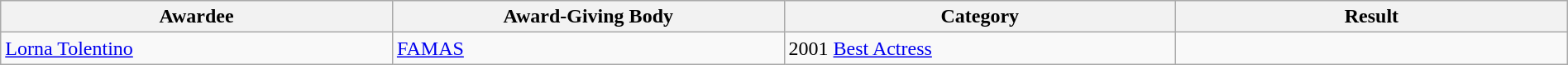<table class="wikitable sortable" width="100%">
<tr>
<th width="25%">Awardee</th>
<th width="25%">Award-Giving Body</th>
<th width="25%">Category</th>
<th width="25%">Result</th>
</tr>
<tr>
<td><a href='#'>Lorna Tolentino</a></td>
<td><a href='#'>FAMAS</a></td>
<td>2001 <a href='#'>Best Actress</a></td>
<td></td>
</tr>
</table>
